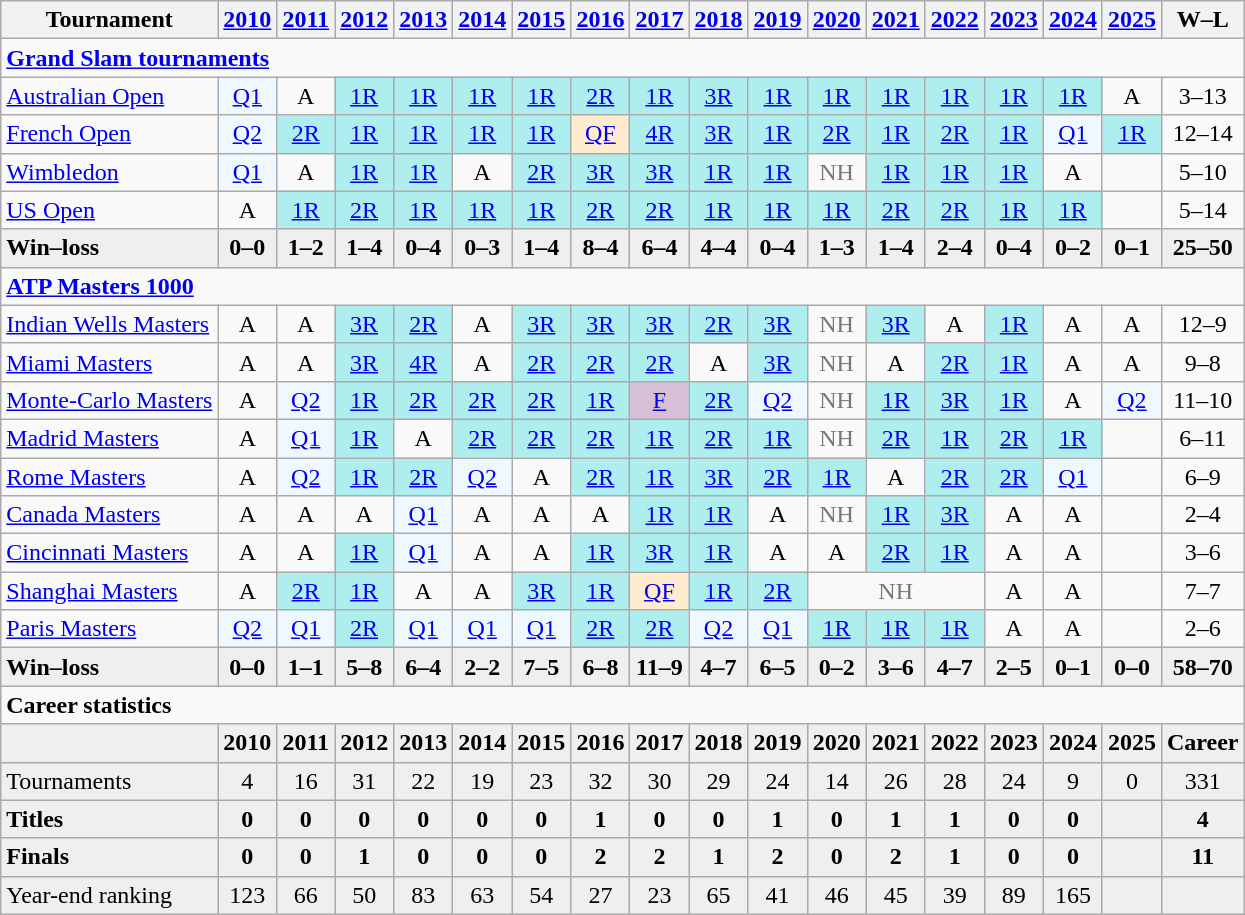<table class=wikitable style=text-align:center>
<tr>
<th>Tournament</th>
<th><a href='#'>2010</a></th>
<th><a href='#'>2011</a></th>
<th><a href='#'>2012</a></th>
<th><a href='#'>2013</a></th>
<th><a href='#'>2014</a></th>
<th><a href='#'>2015</a></th>
<th><a href='#'>2016</a></th>
<th><a href='#'>2017</a></th>
<th><a href='#'>2018</a></th>
<th><a href='#'>2019</a></th>
<th><a href='#'>2020</a></th>
<th><a href='#'>2021</a></th>
<th><a href='#'>2022</a></th>
<th><a href='#'>2023</a></th>
<th><a href='#'>2024</a></th>
<th><a href='#'>2025</a></th>
<th>W–L</th>
</tr>
<tr>
<td colspan="18" align="left"><strong><a href='#'>Grand Slam tournaments</a></strong></td>
</tr>
<tr>
<td align=left><a href='#'>Australian Open</a></td>
<td bgcolor=f0f8ff><a href='#'>Q1</a></td>
<td>A</td>
<td bgcolor=afeeee><a href='#'>1R</a></td>
<td bgcolor=afeeee><a href='#'>1R</a></td>
<td bgcolor=afeeee><a href='#'>1R</a></td>
<td bgcolor=afeeee><a href='#'>1R</a></td>
<td bgcolor=afeeee><a href='#'>2R</a></td>
<td bgcolor=afeeee><a href='#'>1R</a></td>
<td bgcolor=afeeee><a href='#'>3R</a></td>
<td bgcolor=afeeee><a href='#'>1R</a></td>
<td bgcolor=afeeee><a href='#'>1R</a></td>
<td bgcolor=afeeee><a href='#'>1R</a></td>
<td bgcolor=afeeee><a href='#'>1R</a></td>
<td bgcolor=afeeee><a href='#'>1R</a></td>
<td bgcolor=afeeee><a href='#'>1R</a></td>
<td>A</td>
<td>3–13</td>
</tr>
<tr>
<td align=left><a href='#'>French Open</a></td>
<td bgcolor=f0f8ff><a href='#'>Q2</a></td>
<td bgcolor=afeeee><a href='#'>2R</a></td>
<td bgcolor=afeeee><a href='#'>1R</a></td>
<td bgcolor=afeeee><a href='#'>1R</a></td>
<td bgcolor=afeeee><a href='#'>1R</a></td>
<td bgcolor=afeeee><a href='#'>1R</a></td>
<td bgcolor=ffebcd><a href='#'>QF</a></td>
<td bgcolor=afeeee><a href='#'>4R</a></td>
<td bgcolor=afeeee><a href='#'>3R</a></td>
<td bgcolor=afeeee><a href='#'>1R</a></td>
<td bgcolor=afeeee><a href='#'>2R</a></td>
<td bgcolor=afeeee><a href='#'>1R</a></td>
<td bgcolor=afeeee><a href='#'>2R</a></td>
<td bgcolor=afeeee><a href='#'>1R</a></td>
<td bgcolor=f0f8ff><a href='#'>Q1</a></td>
<td bgcolor=afeeee><a href='#'>1R</a></td>
<td>12–14</td>
</tr>
<tr>
<td align=left><a href='#'>Wimbledon</a></td>
<td bgcolor=f0f8ff><a href='#'>Q1</a></td>
<td>A</td>
<td bgcolor=afeeee><a href='#'>1R</a></td>
<td bgcolor=afeeee><a href='#'>1R</a></td>
<td>A</td>
<td bgcolor=afeeee><a href='#'>2R</a></td>
<td bgcolor=afeeee><a href='#'>3R</a></td>
<td bgcolor=afeeee><a href='#'>3R</a></td>
<td bgcolor=afeeee><a href='#'>1R</a></td>
<td bgcolor=afeeee><a href='#'>1R</a></td>
<td style=color:#767676>NH</td>
<td bgcolor=afeeee><a href='#'>1R</a></td>
<td bgcolor=afeeee><a href='#'>1R</a></td>
<td bgcolor=afeeee><a href='#'>1R</a></td>
<td>A</td>
<td></td>
<td>5–10</td>
</tr>
<tr>
<td align=left><a href='#'>US Open</a></td>
<td>A</td>
<td bgcolor=afeeee><a href='#'>1R</a></td>
<td bgcolor=afeeee><a href='#'>2R</a></td>
<td bgcolor=afeeee><a href='#'>1R</a></td>
<td bgcolor=afeeee><a href='#'>1R</a></td>
<td bgcolor=afeeee><a href='#'>1R</a></td>
<td bgcolor=afeeee><a href='#'>2R</a></td>
<td bgcolor=afeeee><a href='#'>2R</a></td>
<td bgcolor=afeeee><a href='#'>1R</a></td>
<td bgcolor=afeeee><a href='#'>1R</a></td>
<td bgcolor=afeeee><a href='#'>1R</a></td>
<td bgcolor=afeeee><a href='#'>2R</a></td>
<td bgcolor=afeeee><a href='#'>2R</a></td>
<td bgcolor=afeeee><a href='#'>1R</a></td>
<td bgcolor=afeeee><a href='#'>1R</a></td>
<td></td>
<td>5–14</td>
</tr>
<tr style=background:#efefef;font-weight:bold>
<td style="text-align:left">Win–loss</td>
<td>0–0</td>
<td>1–2</td>
<td>1–4</td>
<td>0–4</td>
<td>0–3</td>
<td>1–4</td>
<td>8–4</td>
<td>6–4</td>
<td>4–4</td>
<td>0–4</td>
<td>1–3</td>
<td>1–4</td>
<td>2–4</td>
<td>0–4</td>
<td>0–2</td>
<td>0–1</td>
<td>25–50</td>
</tr>
<tr>
<td colspan="18" align="left"><strong><a href='#'>ATP Masters 1000</a></strong></td>
</tr>
<tr>
<td align=left><a href='#'>Indian Wells Masters</a></td>
<td>A</td>
<td>A</td>
<td bgcolor=afeeee><a href='#'>3R</a></td>
<td bgcolor=afeeee><a href='#'>2R</a></td>
<td>A</td>
<td bgcolor=afeeee><a href='#'>3R</a></td>
<td bgcolor=afeeee><a href='#'>3R</a></td>
<td bgcolor=afeeee><a href='#'>3R</a></td>
<td bgcolor=afeeee><a href='#'>2R</a></td>
<td bgcolor=afeeee><a href='#'>3R</a></td>
<td style="color:#767676">NH</td>
<td bgcolor=afeeee><a href='#'>3R</a></td>
<td>A</td>
<td bgcolor=afeeee><a href='#'>1R</a></td>
<td>A</td>
<td>A</td>
<td>12–9</td>
</tr>
<tr>
<td align=left><a href='#'>Miami Masters</a></td>
<td>A</td>
<td>A</td>
<td bgcolor=afeeee><a href='#'>3R</a></td>
<td bgcolor=afeeee><a href='#'>4R</a></td>
<td>A</td>
<td bgcolor=afeeee><a href='#'>2R</a></td>
<td bgcolor=afeeee><a href='#'>2R</a></td>
<td bgcolor=afeeee><a href='#'>2R</a></td>
<td>A</td>
<td bgcolor=afeeee><a href='#'>3R</a></td>
<td style="color:#767676">NH</td>
<td>A</td>
<td bgcolor=afeeee><a href='#'>2R</a></td>
<td bgcolor=afeeee><a href='#'>1R</a></td>
<td>A</td>
<td>A</td>
<td>9–8</td>
</tr>
<tr>
<td align=left><a href='#'>Monte-Carlo Masters</a></td>
<td>A</td>
<td bgcolor=f0f8ff><a href='#'>Q2</a></td>
<td bgcolor=afeeee><a href='#'>1R</a></td>
<td bgcolor=afeeee><a href='#'>2R</a></td>
<td bgcolor=afeeee><a href='#'>2R</a></td>
<td bgcolor=afeeee><a href='#'>2R</a></td>
<td bgcolor=afeeee><a href='#'>1R</a></td>
<td bgcolor=thistle><a href='#'>F</a></td>
<td bgcolor=afeeee><a href='#'>2R</a></td>
<td bgcolor=f0f8ff><a href='#'>Q2</a></td>
<td style="color:#767676">NH</td>
<td bgcolor=afeeee><a href='#'>1R</a></td>
<td bgcolor=afeeee><a href='#'>3R</a></td>
<td bgcolor=afeeee><a href='#'>1R</a></td>
<td>A</td>
<td bgcolor=f0f8ff><a href='#'>Q2</a></td>
<td>11–10</td>
</tr>
<tr>
<td align=left><a href='#'>Madrid Masters</a></td>
<td>A</td>
<td bgcolor=f0f8ff><a href='#'>Q1</a></td>
<td bgcolor=afeeee><a href='#'>1R</a></td>
<td>A</td>
<td bgcolor=afeeee><a href='#'>2R</a></td>
<td bgcolor=afeeee><a href='#'>2R</a></td>
<td bgcolor=afeeee><a href='#'>2R</a></td>
<td bgcolor=afeeee><a href='#'>1R</a></td>
<td bgcolor=afeeee><a href='#'>2R</a></td>
<td bgcolor=afeeee><a href='#'>1R</a></td>
<td style="color:#767676">NH</td>
<td bgcolor=afeeee><a href='#'>2R</a></td>
<td bgcolor=afeeee><a href='#'>1R</a></td>
<td bgcolor=afeeee><a href='#'>2R</a></td>
<td bgcolor=afeeee><a href='#'>1R</a></td>
<td></td>
<td>6–11</td>
</tr>
<tr>
<td align=left><a href='#'>Rome Masters</a></td>
<td>A</td>
<td bgcolor=f0f8ff><a href='#'>Q2</a></td>
<td bgcolor=afeeee><a href='#'>1R</a></td>
<td bgcolor=afeeee><a href='#'>2R</a></td>
<td bgcolor=f0f8ff><a href='#'>Q2</a></td>
<td>A</td>
<td bgcolor=afeeee><a href='#'>2R</a></td>
<td bgcolor=afeeee><a href='#'>1R</a></td>
<td bgcolor=afeeee><a href='#'>3R</a></td>
<td bgcolor=afeeee><a href='#'>2R</a></td>
<td bgcolor=afeeee><a href='#'>1R</a></td>
<td>A</td>
<td bgcolor=afeeee><a href='#'>2R</a></td>
<td bgcolor=afeeee><a href='#'>2R</a></td>
<td bgcolor=f0f8ff><a href='#'>Q1</a></td>
<td></td>
<td>6–9</td>
</tr>
<tr>
<td align=left><a href='#'>Canada Masters</a></td>
<td>A</td>
<td>A</td>
<td>A</td>
<td bgcolor=f0f8ff><a href='#'>Q1</a></td>
<td>A</td>
<td>A</td>
<td>A</td>
<td bgcolor=afeeee><a href='#'>1R</a></td>
<td bgcolor=afeeee><a href='#'>1R</a></td>
<td>A</td>
<td style=color:#767676>NH</td>
<td bgcolor=afeeee><a href='#'>1R</a></td>
<td bgcolor=afeeee><a href='#'>3R</a></td>
<td>A</td>
<td>A</td>
<td></td>
<td>2–4</td>
</tr>
<tr>
<td align=left><a href='#'>Cincinnati Masters</a></td>
<td>A</td>
<td>A</td>
<td bgcolor=afeeee><a href='#'>1R</a></td>
<td bgcolor=f0f8ff><a href='#'>Q1</a></td>
<td>A</td>
<td>A</td>
<td bgcolor=afeeee><a href='#'>1R</a></td>
<td bgcolor=afeeee><a href='#'>3R</a></td>
<td bgcolor=afeeee><a href='#'>1R</a></td>
<td>A</td>
<td>A</td>
<td bgcolor=afeeee><a href='#'>2R</a></td>
<td bgcolor=afeeee><a href='#'>1R</a></td>
<td>A</td>
<td>A</td>
<td></td>
<td>3–6</td>
</tr>
<tr>
<td align=left><a href='#'>Shanghai Masters</a></td>
<td>A</td>
<td bgcolor=afeeee><a href='#'>2R</a></td>
<td bgcolor=afeeee><a href='#'>1R</a></td>
<td>A</td>
<td>A</td>
<td bgcolor=afeeee><a href='#'>3R</a></td>
<td bgcolor=afeeee><a href='#'>1R</a></td>
<td bgcolor=ffebcd><a href='#'>QF</a></td>
<td bgcolor=afeeee><a href='#'>1R</a></td>
<td bgcolor=afeeee><a href='#'>2R</a></td>
<td colspan="3" style="color:#767676">NH</td>
<td>A</td>
<td>A</td>
<td></td>
<td>7–7</td>
</tr>
<tr>
<td align=left><a href='#'>Paris Masters</a></td>
<td bgcolor=f0f8ff><a href='#'>Q2</a></td>
<td bgcolor=f0f8ff><a href='#'>Q1</a></td>
<td bgcolor=afeeee><a href='#'>2R</a></td>
<td bgcolor=f0f8ff><a href='#'>Q1</a></td>
<td bgcolor=f0f8ff><a href='#'>Q1</a></td>
<td bgcolor=f0f8ff><a href='#'>Q1</a></td>
<td bgcolor=afeeee><a href='#'>2R</a></td>
<td bgcolor=afeeee><a href='#'>2R</a></td>
<td bgcolor=f0f8ff><a href='#'>Q2</a></td>
<td bgcolor=f0f8ff><a href='#'>Q1</a></td>
<td bgcolor=afeeee><a href='#'>1R</a></td>
<td bgcolor=afeeee><a href='#'>1R</a></td>
<td bgcolor=afeeee><a href='#'>1R</a></td>
<td>A</td>
<td>A</td>
<td></td>
<td>2–6</td>
</tr>
<tr style=background:#efefef;font-weight:bold>
<td style="text-align:left">Win–loss</td>
<td>0–0</td>
<td>1–1</td>
<td>5–8</td>
<td>6–4</td>
<td>2–2</td>
<td>7–5</td>
<td>6–8</td>
<td>11–9</td>
<td>4–7</td>
<td>6–5</td>
<td>0–2</td>
<td>3–6</td>
<td>4–7</td>
<td>2–5</td>
<td>0–1</td>
<td>0–0</td>
<td>58–70</td>
</tr>
<tr>
<td colspan="18" align="left"><strong>Career statistics</strong></td>
</tr>
<tr style=background:#efefef;font-weight:bold>
<td></td>
<td>2010</td>
<td>2011</td>
<td>2012</td>
<td>2013</td>
<td>2014</td>
<td>2015</td>
<td>2016</td>
<td>2017</td>
<td>2018</td>
<td>2019</td>
<td>2020</td>
<td>2021</td>
<td>2022</td>
<td>2023</td>
<td>2024</td>
<td>2025</td>
<td>Career</td>
</tr>
<tr bgcolor=efefef>
<td align=left>Tournaments</td>
<td>4</td>
<td>16</td>
<td>31</td>
<td>22</td>
<td>19</td>
<td>23</td>
<td>32</td>
<td>30</td>
<td>29</td>
<td>24</td>
<td>14</td>
<td>26</td>
<td>28</td>
<td>24</td>
<td>9</td>
<td>0</td>
<td>331</td>
</tr>
<tr style=background:#efefef;font-weight:bold>
<td style="text-align:left">Titles</td>
<td>0</td>
<td>0</td>
<td>0</td>
<td>0</td>
<td>0</td>
<td>0</td>
<td>1</td>
<td>0</td>
<td>0</td>
<td>1</td>
<td>0</td>
<td>1</td>
<td>1</td>
<td>0</td>
<td>0</td>
<td></td>
<td>4</td>
</tr>
<tr style=background:#efefef;font-weight:bold>
<td style="text-align:left">Finals</td>
<td>0</td>
<td>0</td>
<td>1</td>
<td>0</td>
<td>0</td>
<td>0</td>
<td>2</td>
<td>2</td>
<td>1</td>
<td>2</td>
<td>0</td>
<td>2</td>
<td>1</td>
<td>0</td>
<td>0</td>
<td></td>
<td>11</td>
</tr>
<tr bgcolor=efefef>
<td align=left>Year-end ranking</td>
<td>123</td>
<td>66</td>
<td>50</td>
<td>83</td>
<td>63</td>
<td>54</td>
<td>27</td>
<td>23</td>
<td>65</td>
<td>41</td>
<td>46</td>
<td>45</td>
<td>39</td>
<td>89</td>
<td>165</td>
<td></td>
<td></td>
</tr>
</table>
